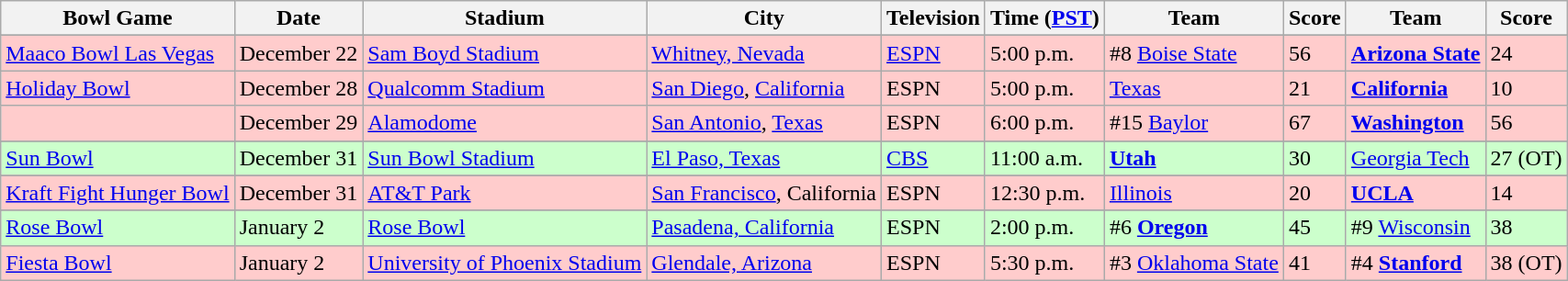<table class="wikitable">
<tr>
<th>Bowl Game</th>
<th>Date</th>
<th>Stadium</th>
<th>City</th>
<th>Television</th>
<th>Time (<a href='#'>PST</a>)</th>
<th>Team</th>
<th>Score</th>
<th>Team</th>
<th>Score</th>
</tr>
<tr>
</tr>
<tr bgcolor=#ffcccc>
<td><a href='#'>Maaco Bowl Las Vegas</a></td>
<td>December 22</td>
<td><a href='#'>Sam Boyd Stadium</a></td>
<td><a href='#'>Whitney, Nevada</a></td>
<td><a href='#'>ESPN</a></td>
<td>5:00 p.m.</td>
<td>#8 <a href='#'>Boise State</a></td>
<td>56</td>
<td><strong><a href='#'>Arizona State</a></strong></td>
<td>24</td>
</tr>
<tr bgcolor=#ffcccc>
<td><a href='#'>Holiday Bowl</a></td>
<td>December 28</td>
<td><a href='#'>Qualcomm Stadium</a></td>
<td><a href='#'>San Diego</a>, <a href='#'>California</a></td>
<td>ESPN</td>
<td>5:00 p.m.</td>
<td><a href='#'>Texas</a></td>
<td>21</td>
<td><strong><a href='#'>California</a></strong></td>
<td>10</td>
</tr>
<tr bgcolor=#ffcccc>
<td></td>
<td>December 29</td>
<td><a href='#'>Alamodome</a></td>
<td><a href='#'>San Antonio</a>, <a href='#'>Texas</a></td>
<td>ESPN</td>
<td>6:00 p.m.</td>
<td>#15 <a href='#'>Baylor</a></td>
<td>67</td>
<td><strong><a href='#'>Washington</a></strong></td>
<td>56</td>
</tr>
<tr>
</tr>
<tr bgcolor=#ccffcc>
<td><a href='#'>Sun Bowl</a></td>
<td>December 31</td>
<td><a href='#'>Sun Bowl Stadium</a></td>
<td><a href='#'>El Paso, Texas</a></td>
<td><a href='#'>CBS</a></td>
<td>11:00 a.m.</td>
<td><strong><a href='#'>Utah</a></strong></td>
<td>30</td>
<td><a href='#'>Georgia Tech</a></td>
<td>27 (OT)</td>
</tr>
<tr>
</tr>
<tr bgcolor=#ffcccc>
<td><a href='#'>Kraft Fight Hunger Bowl</a></td>
<td>December 31</td>
<td><a href='#'>AT&T Park</a></td>
<td><a href='#'>San Francisco</a>, California</td>
<td>ESPN</td>
<td>12:30 p.m.</td>
<td><a href='#'>Illinois</a></td>
<td>20</td>
<td><strong><a href='#'>UCLA</a></strong></td>
<td>14</td>
</tr>
<tr>
</tr>
<tr bgcolor=#ccffcc>
<td><a href='#'>Rose Bowl</a></td>
<td>January 2</td>
<td><a href='#'>Rose Bowl</a></td>
<td><a href='#'>Pasadena, California</a></td>
<td>ESPN</td>
<td>2:00 p.m.</td>
<td>#6 <strong><a href='#'>Oregon</a></strong></td>
<td>45</td>
<td>#9 <a href='#'>Wisconsin</a></td>
<td>38</td>
</tr>
<tr bgcolor=#ffcccc>
<td><a href='#'>Fiesta Bowl</a></td>
<td>January 2</td>
<td><a href='#'>University of Phoenix Stadium</a></td>
<td><a href='#'>Glendale, Arizona</a></td>
<td>ESPN</td>
<td>5:30 p.m.</td>
<td>#3 <a href='#'>Oklahoma State</a></td>
<td>41</td>
<td>#4 <strong><a href='#'>Stanford</a></strong></td>
<td>38 (OT)</td>
</tr>
</table>
